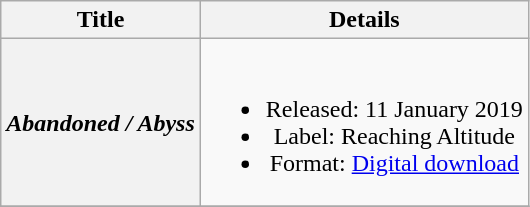<table class="wikitable plainrowheaders" style="text-align:center;">
<tr>
<th scope="col">Title</th>
<th scope="col">Details</th>
</tr>
<tr>
<th scope="row"><em>Abandoned / Abyss</em></th>
<td><br><ul><li>Released: 11 January 2019</li><li>Label: Reaching Altitude</li><li>Format: <a href='#'>Digital download</a></li></ul></td>
</tr>
<tr>
</tr>
</table>
